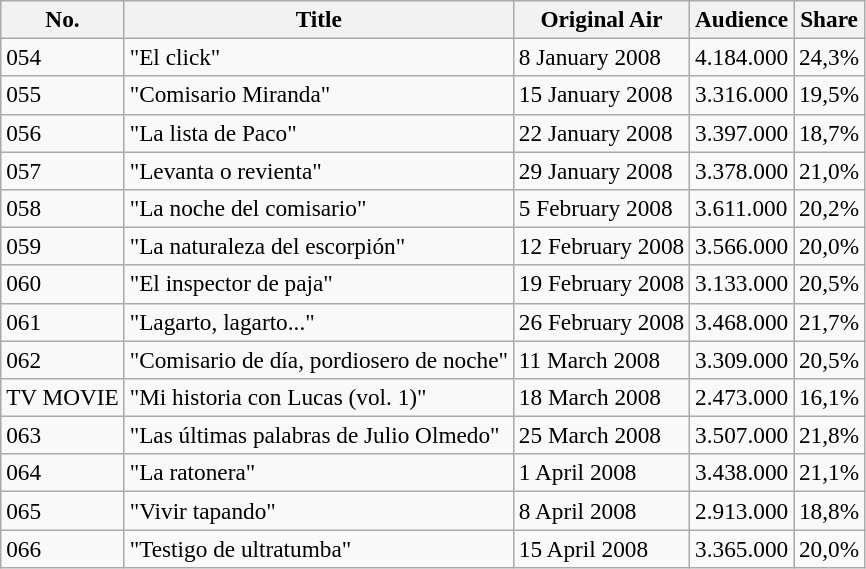<table class="sortable wikitable" style="font-size:97%;">
<tr>
<th><strong>No.</strong></th>
<th><strong>Title</strong></th>
<th><strong>Original Air</strong></th>
<th><strong>Audience</strong></th>
<th><strong>Share</strong></th>
</tr>
<tr>
<td>054</td>
<td>"El click"</td>
<td>8 January 2008</td>
<td>4.184.000</td>
<td>24,3%</td>
</tr>
<tr>
<td>055</td>
<td>"Comisario Miranda"</td>
<td>15 January 2008</td>
<td>3.316.000</td>
<td>19,5%</td>
</tr>
<tr>
<td>056</td>
<td>"La lista de Paco"</td>
<td>22 January 2008</td>
<td>3.397.000</td>
<td>18,7%</td>
</tr>
<tr>
<td>057</td>
<td>"Levanta o revienta"</td>
<td>29 January 2008</td>
<td>3.378.000</td>
<td>21,0%</td>
</tr>
<tr>
<td>058</td>
<td>"La noche del comisario"</td>
<td>5 February 2008</td>
<td>3.611.000</td>
<td>20,2%</td>
</tr>
<tr>
<td>059</td>
<td>"La naturaleza del escorpión"</td>
<td>12 February 2008</td>
<td>3.566.000</td>
<td>20,0%</td>
</tr>
<tr>
<td>060</td>
<td>"El inspector de paja"</td>
<td>19 February 2008</td>
<td>3.133.000</td>
<td>20,5%</td>
</tr>
<tr>
<td>061</td>
<td>"Lagarto, lagarto..."</td>
<td>26 February 2008</td>
<td>3.468.000</td>
<td>21,7%</td>
</tr>
<tr>
<td>062</td>
<td>"Comisario de día, pordiosero de noche"</td>
<td>11 March 2008</td>
<td>3.309.000</td>
<td>20,5%</td>
</tr>
<tr>
<td>TV MOVIE</td>
<td>"Mi historia con Lucas (vol. 1)"</td>
<td>18 March 2008</td>
<td>2.473.000</td>
<td>16,1%</td>
</tr>
<tr>
<td>063</td>
<td>"Las últimas palabras de Julio Olmedo"</td>
<td>25 March 2008</td>
<td>3.507.000</td>
<td>21,8%</td>
</tr>
<tr>
<td>064</td>
<td>"La ratonera"</td>
<td>1 April 2008</td>
<td>3.438.000</td>
<td>21,1%</td>
</tr>
<tr>
<td>065</td>
<td>"Vivir tapando"</td>
<td>8 April 2008</td>
<td>2.913.000</td>
<td>18,8%</td>
</tr>
<tr>
<td>066</td>
<td>"Testigo de ultratumba"</td>
<td>15 April 2008</td>
<td>3.365.000</td>
<td>20,0%</td>
</tr>
</table>
